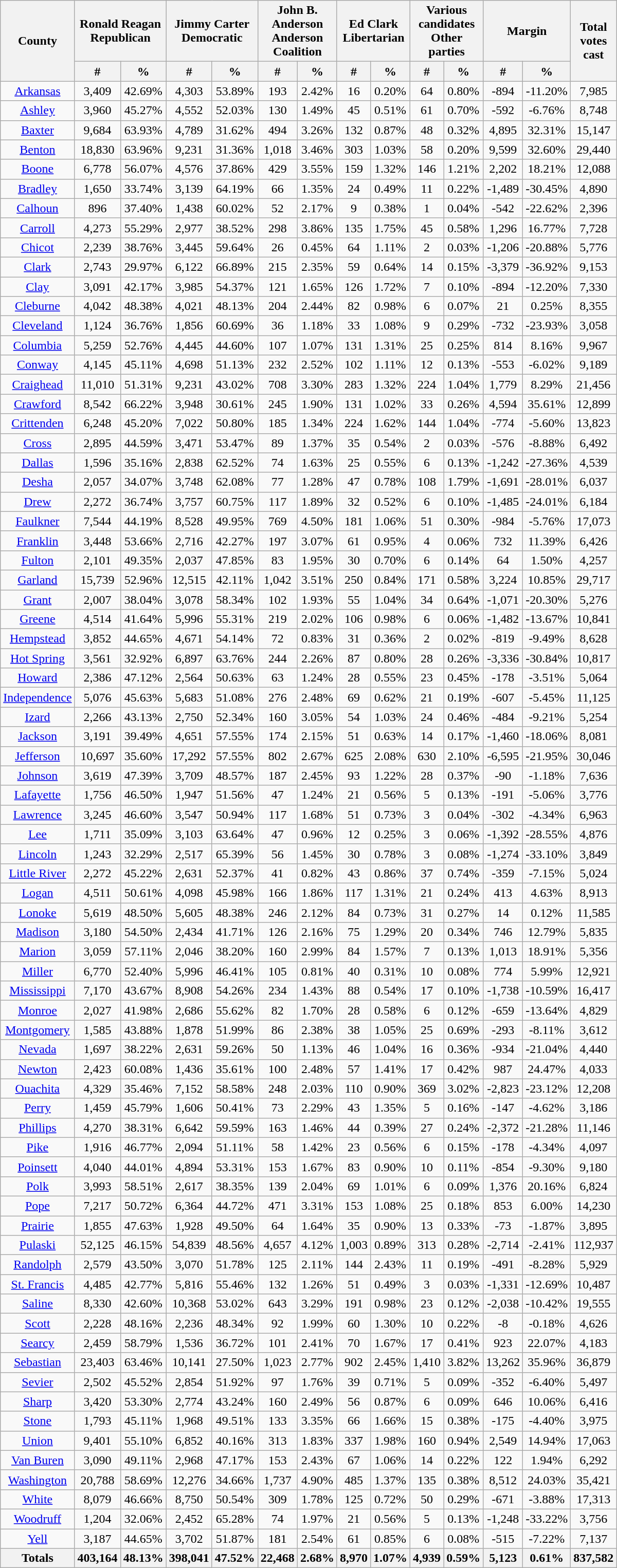<table width="60%"  class="wikitable sortable">
<tr>
<th style="text-align:center;" rowspan="2">County</th>
<th style="text-align:center;" colspan="2">Ronald Reagan<br>Republican</th>
<th style="text-align:center;" colspan="2">Jimmy Carter<br>Democratic</th>
<th style="text-align:center;" colspan="2">John B. Anderson<br>Anderson Coalition</th>
<th style="text-align:center;" colspan="2">Ed Clark<br>Libertarian</th>
<th style="text-align:center;" colspan="2">Various candidates<br>Other parties</th>
<th style="text-align:center;" colspan="2">Margin</th>
<th style="text-align:center;" rowspan="2">Total votes cast</th>
</tr>
<tr>
<th style="text-align:center;" data-sort-type="number">#</th>
<th style="text-align:center;" data-sort-type="number">%</th>
<th style="text-align:center;" data-sort-type="number">#</th>
<th style="text-align:center;" data-sort-type="number">%</th>
<th style="text-align:center;" data-sort-type="number">#</th>
<th style="text-align:center;" data-sort-type="number">%</th>
<th style="text-align:center;" data-sort-type="number">#</th>
<th style="text-align:center;" data-sort-type="number">%</th>
<th style="text-align:center;" data-sort-type="number">#</th>
<th style="text-align:center;" data-sort-type="number">%</th>
<th style="text-align:center;" data-sort-type="number">#</th>
<th style="text-align:center;" data-sort-type="number">%</th>
</tr>
<tr style="text-align:center;">
<td><a href='#'>Arkansas</a></td>
<td>3,409</td>
<td>42.69%</td>
<td>4,303</td>
<td>53.89%</td>
<td>193</td>
<td>2.42%</td>
<td>16</td>
<td>0.20%</td>
<td>64</td>
<td>0.80%</td>
<td>-894</td>
<td>-11.20%</td>
<td>7,985</td>
</tr>
<tr style="text-align:center;">
<td><a href='#'>Ashley</a></td>
<td>3,960</td>
<td>45.27%</td>
<td>4,552</td>
<td>52.03%</td>
<td>130</td>
<td>1.49%</td>
<td>45</td>
<td>0.51%</td>
<td>61</td>
<td>0.70%</td>
<td>-592</td>
<td>-6.76%</td>
<td>8,748</td>
</tr>
<tr style="text-align:center;">
<td><a href='#'>Baxter</a></td>
<td>9,684</td>
<td>63.93%</td>
<td>4,789</td>
<td>31.62%</td>
<td>494</td>
<td>3.26%</td>
<td>132</td>
<td>0.87%</td>
<td>48</td>
<td>0.32%</td>
<td>4,895</td>
<td>32.31%</td>
<td>15,147</td>
</tr>
<tr style="text-align:center;">
<td><a href='#'>Benton</a></td>
<td>18,830</td>
<td>63.96%</td>
<td>9,231</td>
<td>31.36%</td>
<td>1,018</td>
<td>3.46%</td>
<td>303</td>
<td>1.03%</td>
<td>58</td>
<td>0.20%</td>
<td>9,599</td>
<td>32.60%</td>
<td>29,440</td>
</tr>
<tr style="text-align:center;">
<td><a href='#'>Boone</a></td>
<td>6,778</td>
<td>56.07%</td>
<td>4,576</td>
<td>37.86%</td>
<td>429</td>
<td>3.55%</td>
<td>159</td>
<td>1.32%</td>
<td>146</td>
<td>1.21%</td>
<td>2,202</td>
<td>18.21%</td>
<td>12,088</td>
</tr>
<tr style="text-align:center;">
<td><a href='#'>Bradley</a></td>
<td>1,650</td>
<td>33.74%</td>
<td>3,139</td>
<td>64.19%</td>
<td>66</td>
<td>1.35%</td>
<td>24</td>
<td>0.49%</td>
<td>11</td>
<td>0.22%</td>
<td>-1,489</td>
<td>-30.45%</td>
<td>4,890</td>
</tr>
<tr style="text-align:center;">
<td><a href='#'>Calhoun</a></td>
<td>896</td>
<td>37.40%</td>
<td>1,438</td>
<td>60.02%</td>
<td>52</td>
<td>2.17%</td>
<td>9</td>
<td>0.38%</td>
<td>1</td>
<td>0.04%</td>
<td>-542</td>
<td>-22.62%</td>
<td>2,396</td>
</tr>
<tr style="text-align:center;">
<td><a href='#'>Carroll</a></td>
<td>4,273</td>
<td>55.29%</td>
<td>2,977</td>
<td>38.52%</td>
<td>298</td>
<td>3.86%</td>
<td>135</td>
<td>1.75%</td>
<td>45</td>
<td>0.58%</td>
<td>1,296</td>
<td>16.77%</td>
<td>7,728</td>
</tr>
<tr style="text-align:center;">
<td><a href='#'>Chicot</a></td>
<td>2,239</td>
<td>38.76%</td>
<td>3,445</td>
<td>59.64%</td>
<td>26</td>
<td>0.45%</td>
<td>64</td>
<td>1.11%</td>
<td>2</td>
<td>0.03%</td>
<td>-1,206</td>
<td>-20.88%</td>
<td>5,776</td>
</tr>
<tr style="text-align:center;">
<td><a href='#'>Clark</a></td>
<td>2,743</td>
<td>29.97%</td>
<td>6,122</td>
<td>66.89%</td>
<td>215</td>
<td>2.35%</td>
<td>59</td>
<td>0.64%</td>
<td>14</td>
<td>0.15%</td>
<td>-3,379</td>
<td>-36.92%</td>
<td>9,153</td>
</tr>
<tr style="text-align:center;">
<td><a href='#'>Clay</a></td>
<td>3,091</td>
<td>42.17%</td>
<td>3,985</td>
<td>54.37%</td>
<td>121</td>
<td>1.65%</td>
<td>126</td>
<td>1.72%</td>
<td>7</td>
<td>0.10%</td>
<td>-894</td>
<td>-12.20%</td>
<td>7,330</td>
</tr>
<tr style="text-align:center;">
<td><a href='#'>Cleburne</a></td>
<td>4,042</td>
<td>48.38%</td>
<td>4,021</td>
<td>48.13%</td>
<td>204</td>
<td>2.44%</td>
<td>82</td>
<td>0.98%</td>
<td>6</td>
<td>0.07%</td>
<td>21</td>
<td>0.25%</td>
<td>8,355</td>
</tr>
<tr style="text-align:center;">
<td><a href='#'>Cleveland</a></td>
<td>1,124</td>
<td>36.76%</td>
<td>1,856</td>
<td>60.69%</td>
<td>36</td>
<td>1.18%</td>
<td>33</td>
<td>1.08%</td>
<td>9</td>
<td>0.29%</td>
<td>-732</td>
<td>-23.93%</td>
<td>3,058</td>
</tr>
<tr style="text-align:center;">
<td><a href='#'>Columbia</a></td>
<td>5,259</td>
<td>52.76%</td>
<td>4,445</td>
<td>44.60%</td>
<td>107</td>
<td>1.07%</td>
<td>131</td>
<td>1.31%</td>
<td>25</td>
<td>0.25%</td>
<td>814</td>
<td>8.16%</td>
<td>9,967</td>
</tr>
<tr style="text-align:center;">
<td><a href='#'>Conway</a></td>
<td>4,145</td>
<td>45.11%</td>
<td>4,698</td>
<td>51.13%</td>
<td>232</td>
<td>2.52%</td>
<td>102</td>
<td>1.11%</td>
<td>12</td>
<td>0.13%</td>
<td>-553</td>
<td>-6.02%</td>
<td>9,189</td>
</tr>
<tr style="text-align:center;">
<td><a href='#'>Craighead</a></td>
<td>11,010</td>
<td>51.31%</td>
<td>9,231</td>
<td>43.02%</td>
<td>708</td>
<td>3.30%</td>
<td>283</td>
<td>1.32%</td>
<td>224</td>
<td>1.04%</td>
<td>1,779</td>
<td>8.29%</td>
<td>21,456</td>
</tr>
<tr style="text-align:center;">
<td><a href='#'>Crawford</a></td>
<td>8,542</td>
<td>66.22%</td>
<td>3,948</td>
<td>30.61%</td>
<td>245</td>
<td>1.90%</td>
<td>131</td>
<td>1.02%</td>
<td>33</td>
<td>0.26%</td>
<td>4,594</td>
<td>35.61%</td>
<td>12,899</td>
</tr>
<tr style="text-align:center;">
<td><a href='#'>Crittenden</a></td>
<td>6,248</td>
<td>45.20%</td>
<td>7,022</td>
<td>50.80%</td>
<td>185</td>
<td>1.34%</td>
<td>224</td>
<td>1.62%</td>
<td>144</td>
<td>1.04%</td>
<td>-774</td>
<td>-5.60%</td>
<td>13,823</td>
</tr>
<tr style="text-align:center;">
<td><a href='#'>Cross</a></td>
<td>2,895</td>
<td>44.59%</td>
<td>3,471</td>
<td>53.47%</td>
<td>89</td>
<td>1.37%</td>
<td>35</td>
<td>0.54%</td>
<td>2</td>
<td>0.03%</td>
<td>-576</td>
<td>-8.88%</td>
<td>6,492</td>
</tr>
<tr style="text-align:center;">
<td><a href='#'>Dallas</a></td>
<td>1,596</td>
<td>35.16%</td>
<td>2,838</td>
<td>62.52%</td>
<td>74</td>
<td>1.63%</td>
<td>25</td>
<td>0.55%</td>
<td>6</td>
<td>0.13%</td>
<td>-1,242</td>
<td>-27.36%</td>
<td>4,539</td>
</tr>
<tr style="text-align:center;">
<td><a href='#'>Desha</a></td>
<td>2,057</td>
<td>34.07%</td>
<td>3,748</td>
<td>62.08%</td>
<td>77</td>
<td>1.28%</td>
<td>47</td>
<td>0.78%</td>
<td>108</td>
<td>1.79%</td>
<td>-1,691</td>
<td>-28.01%</td>
<td>6,037</td>
</tr>
<tr style="text-align:center;">
<td><a href='#'>Drew</a></td>
<td>2,272</td>
<td>36.74%</td>
<td>3,757</td>
<td>60.75%</td>
<td>117</td>
<td>1.89%</td>
<td>32</td>
<td>0.52%</td>
<td>6</td>
<td>0.10%</td>
<td>-1,485</td>
<td>-24.01%</td>
<td>6,184</td>
</tr>
<tr style="text-align:center;">
<td><a href='#'>Faulkner</a></td>
<td>7,544</td>
<td>44.19%</td>
<td>8,528</td>
<td>49.95%</td>
<td>769</td>
<td>4.50%</td>
<td>181</td>
<td>1.06%</td>
<td>51</td>
<td>0.30%</td>
<td>-984</td>
<td>-5.76%</td>
<td>17,073</td>
</tr>
<tr style="text-align:center;">
<td><a href='#'>Franklin</a></td>
<td>3,448</td>
<td>53.66%</td>
<td>2,716</td>
<td>42.27%</td>
<td>197</td>
<td>3.07%</td>
<td>61</td>
<td>0.95%</td>
<td>4</td>
<td>0.06%</td>
<td>732</td>
<td>11.39%</td>
<td>6,426</td>
</tr>
<tr style="text-align:center;">
<td><a href='#'>Fulton</a></td>
<td>2,101</td>
<td>49.35%</td>
<td>2,037</td>
<td>47.85%</td>
<td>83</td>
<td>1.95%</td>
<td>30</td>
<td>0.70%</td>
<td>6</td>
<td>0.14%</td>
<td>64</td>
<td>1.50%</td>
<td>4,257</td>
</tr>
<tr style="text-align:center;">
<td><a href='#'>Garland</a></td>
<td>15,739</td>
<td>52.96%</td>
<td>12,515</td>
<td>42.11%</td>
<td>1,042</td>
<td>3.51%</td>
<td>250</td>
<td>0.84%</td>
<td>171</td>
<td>0.58%</td>
<td>3,224</td>
<td>10.85%</td>
<td>29,717</td>
</tr>
<tr style="text-align:center;">
<td><a href='#'>Grant</a></td>
<td>2,007</td>
<td>38.04%</td>
<td>3,078</td>
<td>58.34%</td>
<td>102</td>
<td>1.93%</td>
<td>55</td>
<td>1.04%</td>
<td>34</td>
<td>0.64%</td>
<td>-1,071</td>
<td>-20.30%</td>
<td>5,276</td>
</tr>
<tr style="text-align:center;">
<td><a href='#'>Greene</a></td>
<td>4,514</td>
<td>41.64%</td>
<td>5,996</td>
<td>55.31%</td>
<td>219</td>
<td>2.02%</td>
<td>106</td>
<td>0.98%</td>
<td>6</td>
<td>0.06%</td>
<td>-1,482</td>
<td>-13.67%</td>
<td>10,841</td>
</tr>
<tr style="text-align:center;">
<td><a href='#'>Hempstead</a></td>
<td>3,852</td>
<td>44.65%</td>
<td>4,671</td>
<td>54.14%</td>
<td>72</td>
<td>0.83%</td>
<td>31</td>
<td>0.36%</td>
<td>2</td>
<td>0.02%</td>
<td>-819</td>
<td>-9.49%</td>
<td>8,628</td>
</tr>
<tr style="text-align:center;">
<td><a href='#'>Hot Spring</a></td>
<td>3,561</td>
<td>32.92%</td>
<td>6,897</td>
<td>63.76%</td>
<td>244</td>
<td>2.26%</td>
<td>87</td>
<td>0.80%</td>
<td>28</td>
<td>0.26%</td>
<td>-3,336</td>
<td>-30.84%</td>
<td>10,817</td>
</tr>
<tr style="text-align:center;">
<td><a href='#'>Howard</a></td>
<td>2,386</td>
<td>47.12%</td>
<td>2,564</td>
<td>50.63%</td>
<td>63</td>
<td>1.24%</td>
<td>28</td>
<td>0.55%</td>
<td>23</td>
<td>0.45%</td>
<td>-178</td>
<td>-3.51%</td>
<td>5,064</td>
</tr>
<tr style="text-align:center;">
<td><a href='#'>Independence</a></td>
<td>5,076</td>
<td>45.63%</td>
<td>5,683</td>
<td>51.08%</td>
<td>276</td>
<td>2.48%</td>
<td>69</td>
<td>0.62%</td>
<td>21</td>
<td>0.19%</td>
<td>-607</td>
<td>-5.45%</td>
<td>11,125</td>
</tr>
<tr style="text-align:center;">
<td><a href='#'>Izard</a></td>
<td>2,266</td>
<td>43.13%</td>
<td>2,750</td>
<td>52.34%</td>
<td>160</td>
<td>3.05%</td>
<td>54</td>
<td>1.03%</td>
<td>24</td>
<td>0.46%</td>
<td>-484</td>
<td>-9.21%</td>
<td>5,254</td>
</tr>
<tr style="text-align:center;">
<td><a href='#'>Jackson</a></td>
<td>3,191</td>
<td>39.49%</td>
<td>4,651</td>
<td>57.55%</td>
<td>174</td>
<td>2.15%</td>
<td>51</td>
<td>0.63%</td>
<td>14</td>
<td>0.17%</td>
<td>-1,460</td>
<td>-18.06%</td>
<td>8,081</td>
</tr>
<tr style="text-align:center;">
<td><a href='#'>Jefferson</a></td>
<td>10,697</td>
<td>35.60%</td>
<td>17,292</td>
<td>57.55%</td>
<td>802</td>
<td>2.67%</td>
<td>625</td>
<td>2.08%</td>
<td>630</td>
<td>2.10%</td>
<td>-6,595</td>
<td>-21.95%</td>
<td>30,046</td>
</tr>
<tr style="text-align:center;">
<td><a href='#'>Johnson</a></td>
<td>3,619</td>
<td>47.39%</td>
<td>3,709</td>
<td>48.57%</td>
<td>187</td>
<td>2.45%</td>
<td>93</td>
<td>1.22%</td>
<td>28</td>
<td>0.37%</td>
<td>-90</td>
<td>-1.18%</td>
<td>7,636</td>
</tr>
<tr style="text-align:center;">
<td><a href='#'>Lafayette</a></td>
<td>1,756</td>
<td>46.50%</td>
<td>1,947</td>
<td>51.56%</td>
<td>47</td>
<td>1.24%</td>
<td>21</td>
<td>0.56%</td>
<td>5</td>
<td>0.13%</td>
<td>-191</td>
<td>-5.06%</td>
<td>3,776</td>
</tr>
<tr style="text-align:center;">
<td><a href='#'>Lawrence</a></td>
<td>3,245</td>
<td>46.60%</td>
<td>3,547</td>
<td>50.94%</td>
<td>117</td>
<td>1.68%</td>
<td>51</td>
<td>0.73%</td>
<td>3</td>
<td>0.04%</td>
<td>-302</td>
<td>-4.34%</td>
<td>6,963</td>
</tr>
<tr style="text-align:center;">
<td><a href='#'>Lee</a></td>
<td>1,711</td>
<td>35.09%</td>
<td>3,103</td>
<td>63.64%</td>
<td>47</td>
<td>0.96%</td>
<td>12</td>
<td>0.25%</td>
<td>3</td>
<td>0.06%</td>
<td>-1,392</td>
<td>-28.55%</td>
<td>4,876</td>
</tr>
<tr style="text-align:center;">
<td><a href='#'>Lincoln</a></td>
<td>1,243</td>
<td>32.29%</td>
<td>2,517</td>
<td>65.39%</td>
<td>56</td>
<td>1.45%</td>
<td>30</td>
<td>0.78%</td>
<td>3</td>
<td>0.08%</td>
<td>-1,274</td>
<td>-33.10%</td>
<td>3,849</td>
</tr>
<tr style="text-align:center;">
<td><a href='#'>Little River</a></td>
<td>2,272</td>
<td>45.22%</td>
<td>2,631</td>
<td>52.37%</td>
<td>41</td>
<td>0.82%</td>
<td>43</td>
<td>0.86%</td>
<td>37</td>
<td>0.74%</td>
<td>-359</td>
<td>-7.15%</td>
<td>5,024</td>
</tr>
<tr style="text-align:center;">
<td><a href='#'>Logan</a></td>
<td>4,511</td>
<td>50.61%</td>
<td>4,098</td>
<td>45.98%</td>
<td>166</td>
<td>1.86%</td>
<td>117</td>
<td>1.31%</td>
<td>21</td>
<td>0.24%</td>
<td>413</td>
<td>4.63%</td>
<td>8,913</td>
</tr>
<tr style="text-align:center;">
<td><a href='#'>Lonoke</a></td>
<td>5,619</td>
<td>48.50%</td>
<td>5,605</td>
<td>48.38%</td>
<td>246</td>
<td>2.12%</td>
<td>84</td>
<td>0.73%</td>
<td>31</td>
<td>0.27%</td>
<td>14</td>
<td>0.12%</td>
<td>11,585</td>
</tr>
<tr style="text-align:center;">
<td><a href='#'>Madison</a></td>
<td>3,180</td>
<td>54.50%</td>
<td>2,434</td>
<td>41.71%</td>
<td>126</td>
<td>2.16%</td>
<td>75</td>
<td>1.29%</td>
<td>20</td>
<td>0.34%</td>
<td>746</td>
<td>12.79%</td>
<td>5,835</td>
</tr>
<tr style="text-align:center;">
<td><a href='#'>Marion</a></td>
<td>3,059</td>
<td>57.11%</td>
<td>2,046</td>
<td>38.20%</td>
<td>160</td>
<td>2.99%</td>
<td>84</td>
<td>1.57%</td>
<td>7</td>
<td>0.13%</td>
<td>1,013</td>
<td>18.91%</td>
<td>5,356</td>
</tr>
<tr style="text-align:center;">
<td><a href='#'>Miller</a></td>
<td>6,770</td>
<td>52.40%</td>
<td>5,996</td>
<td>46.41%</td>
<td>105</td>
<td>0.81%</td>
<td>40</td>
<td>0.31%</td>
<td>10</td>
<td>0.08%</td>
<td>774</td>
<td>5.99%</td>
<td>12,921</td>
</tr>
<tr style="text-align:center;">
<td><a href='#'>Mississippi</a></td>
<td>7,170</td>
<td>43.67%</td>
<td>8,908</td>
<td>54.26%</td>
<td>234</td>
<td>1.43%</td>
<td>88</td>
<td>0.54%</td>
<td>17</td>
<td>0.10%</td>
<td>-1,738</td>
<td>-10.59%</td>
<td>16,417</td>
</tr>
<tr style="text-align:center;">
<td><a href='#'>Monroe</a></td>
<td>2,027</td>
<td>41.98%</td>
<td>2,686</td>
<td>55.62%</td>
<td>82</td>
<td>1.70%</td>
<td>28</td>
<td>0.58%</td>
<td>6</td>
<td>0.12%</td>
<td>-659</td>
<td>-13.64%</td>
<td>4,829</td>
</tr>
<tr style="text-align:center;">
<td><a href='#'>Montgomery</a></td>
<td>1,585</td>
<td>43.88%</td>
<td>1,878</td>
<td>51.99%</td>
<td>86</td>
<td>2.38%</td>
<td>38</td>
<td>1.05%</td>
<td>25</td>
<td>0.69%</td>
<td>-293</td>
<td>-8.11%</td>
<td>3,612</td>
</tr>
<tr style="text-align:center;">
<td><a href='#'>Nevada</a></td>
<td>1,697</td>
<td>38.22%</td>
<td>2,631</td>
<td>59.26%</td>
<td>50</td>
<td>1.13%</td>
<td>46</td>
<td>1.04%</td>
<td>16</td>
<td>0.36%</td>
<td>-934</td>
<td>-21.04%</td>
<td>4,440</td>
</tr>
<tr style="text-align:center;">
<td><a href='#'>Newton</a></td>
<td>2,423</td>
<td>60.08%</td>
<td>1,436</td>
<td>35.61%</td>
<td>100</td>
<td>2.48%</td>
<td>57</td>
<td>1.41%</td>
<td>17</td>
<td>0.42%</td>
<td>987</td>
<td>24.47%</td>
<td>4,033</td>
</tr>
<tr style="text-align:center;">
<td><a href='#'>Ouachita</a></td>
<td>4,329</td>
<td>35.46%</td>
<td>7,152</td>
<td>58.58%</td>
<td>248</td>
<td>2.03%</td>
<td>110</td>
<td>0.90%</td>
<td>369</td>
<td>3.02%</td>
<td>-2,823</td>
<td>-23.12%</td>
<td>12,208</td>
</tr>
<tr style="text-align:center;">
<td><a href='#'>Perry</a></td>
<td>1,459</td>
<td>45.79%</td>
<td>1,606</td>
<td>50.41%</td>
<td>73</td>
<td>2.29%</td>
<td>43</td>
<td>1.35%</td>
<td>5</td>
<td>0.16%</td>
<td>-147</td>
<td>-4.62%</td>
<td>3,186</td>
</tr>
<tr style="text-align:center;">
<td><a href='#'>Phillips</a></td>
<td>4,270</td>
<td>38.31%</td>
<td>6,642</td>
<td>59.59%</td>
<td>163</td>
<td>1.46%</td>
<td>44</td>
<td>0.39%</td>
<td>27</td>
<td>0.24%</td>
<td>-2,372</td>
<td>-21.28%</td>
<td>11,146</td>
</tr>
<tr style="text-align:center;">
<td><a href='#'>Pike</a></td>
<td>1,916</td>
<td>46.77%</td>
<td>2,094</td>
<td>51.11%</td>
<td>58</td>
<td>1.42%</td>
<td>23</td>
<td>0.56%</td>
<td>6</td>
<td>0.15%</td>
<td>-178</td>
<td>-4.34%</td>
<td>4,097</td>
</tr>
<tr style="text-align:center;">
<td><a href='#'>Poinsett</a></td>
<td>4,040</td>
<td>44.01%</td>
<td>4,894</td>
<td>53.31%</td>
<td>153</td>
<td>1.67%</td>
<td>83</td>
<td>0.90%</td>
<td>10</td>
<td>0.11%</td>
<td>-854</td>
<td>-9.30%</td>
<td>9,180</td>
</tr>
<tr style="text-align:center;">
<td><a href='#'>Polk</a></td>
<td>3,993</td>
<td>58.51%</td>
<td>2,617</td>
<td>38.35%</td>
<td>139</td>
<td>2.04%</td>
<td>69</td>
<td>1.01%</td>
<td>6</td>
<td>0.09%</td>
<td>1,376</td>
<td>20.16%</td>
<td>6,824</td>
</tr>
<tr style="text-align:center;">
<td><a href='#'>Pope</a></td>
<td>7,217</td>
<td>50.72%</td>
<td>6,364</td>
<td>44.72%</td>
<td>471</td>
<td>3.31%</td>
<td>153</td>
<td>1.08%</td>
<td>25</td>
<td>0.18%</td>
<td>853</td>
<td>6.00%</td>
<td>14,230</td>
</tr>
<tr style="text-align:center;">
<td><a href='#'>Prairie</a></td>
<td>1,855</td>
<td>47.63%</td>
<td>1,928</td>
<td>49.50%</td>
<td>64</td>
<td>1.64%</td>
<td>35</td>
<td>0.90%</td>
<td>13</td>
<td>0.33%</td>
<td>-73</td>
<td>-1.87%</td>
<td>3,895</td>
</tr>
<tr style="text-align:center;">
<td><a href='#'>Pulaski</a></td>
<td>52,125</td>
<td>46.15%</td>
<td>54,839</td>
<td>48.56%</td>
<td>4,657</td>
<td>4.12%</td>
<td>1,003</td>
<td>0.89%</td>
<td>313</td>
<td>0.28%</td>
<td>-2,714</td>
<td>-2.41%</td>
<td>112,937</td>
</tr>
<tr style="text-align:center;">
<td><a href='#'>Randolph</a></td>
<td>2,579</td>
<td>43.50%</td>
<td>3,070</td>
<td>51.78%</td>
<td>125</td>
<td>2.11%</td>
<td>144</td>
<td>2.43%</td>
<td>11</td>
<td>0.19%</td>
<td>-491</td>
<td>-8.28%</td>
<td>5,929</td>
</tr>
<tr style="text-align:center;">
<td><a href='#'>St. Francis</a></td>
<td>4,485</td>
<td>42.77%</td>
<td>5,816</td>
<td>55.46%</td>
<td>132</td>
<td>1.26%</td>
<td>51</td>
<td>0.49%</td>
<td>3</td>
<td>0.03%</td>
<td>-1,331</td>
<td>-12.69%</td>
<td>10,487</td>
</tr>
<tr style="text-align:center;">
<td><a href='#'>Saline</a></td>
<td>8,330</td>
<td>42.60%</td>
<td>10,368</td>
<td>53.02%</td>
<td>643</td>
<td>3.29%</td>
<td>191</td>
<td>0.98%</td>
<td>23</td>
<td>0.12%</td>
<td>-2,038</td>
<td>-10.42%</td>
<td>19,555</td>
</tr>
<tr style="text-align:center;">
<td><a href='#'>Scott</a></td>
<td>2,228</td>
<td>48.16%</td>
<td>2,236</td>
<td>48.34%</td>
<td>92</td>
<td>1.99%</td>
<td>60</td>
<td>1.30%</td>
<td>10</td>
<td>0.22%</td>
<td>-8</td>
<td>-0.18%</td>
<td>4,626</td>
</tr>
<tr style="text-align:center;">
<td><a href='#'>Searcy</a></td>
<td>2,459</td>
<td>58.79%</td>
<td>1,536</td>
<td>36.72%</td>
<td>101</td>
<td>2.41%</td>
<td>70</td>
<td>1.67%</td>
<td>17</td>
<td>0.41%</td>
<td>923</td>
<td>22.07%</td>
<td>4,183</td>
</tr>
<tr style="text-align:center;">
<td><a href='#'>Sebastian</a></td>
<td>23,403</td>
<td>63.46%</td>
<td>10,141</td>
<td>27.50%</td>
<td>1,023</td>
<td>2.77%</td>
<td>902</td>
<td>2.45%</td>
<td>1,410</td>
<td>3.82%</td>
<td>13,262</td>
<td>35.96%</td>
<td>36,879</td>
</tr>
<tr style="text-align:center;">
<td><a href='#'>Sevier</a></td>
<td>2,502</td>
<td>45.52%</td>
<td>2,854</td>
<td>51.92%</td>
<td>97</td>
<td>1.76%</td>
<td>39</td>
<td>0.71%</td>
<td>5</td>
<td>0.09%</td>
<td>-352</td>
<td>-6.40%</td>
<td>5,497</td>
</tr>
<tr style="text-align:center;">
<td><a href='#'>Sharp</a></td>
<td>3,420</td>
<td>53.30%</td>
<td>2,774</td>
<td>43.24%</td>
<td>160</td>
<td>2.49%</td>
<td>56</td>
<td>0.87%</td>
<td>6</td>
<td>0.09%</td>
<td>646</td>
<td>10.06%</td>
<td>6,416</td>
</tr>
<tr style="text-align:center;">
<td><a href='#'>Stone</a></td>
<td>1,793</td>
<td>45.11%</td>
<td>1,968</td>
<td>49.51%</td>
<td>133</td>
<td>3.35%</td>
<td>66</td>
<td>1.66%</td>
<td>15</td>
<td>0.38%</td>
<td>-175</td>
<td>-4.40%</td>
<td>3,975</td>
</tr>
<tr style="text-align:center;">
<td><a href='#'>Union</a></td>
<td>9,401</td>
<td>55.10%</td>
<td>6,852</td>
<td>40.16%</td>
<td>313</td>
<td>1.83%</td>
<td>337</td>
<td>1.98%</td>
<td>160</td>
<td>0.94%</td>
<td>2,549</td>
<td>14.94%</td>
<td>17,063</td>
</tr>
<tr style="text-align:center;">
<td><a href='#'>Van Buren</a></td>
<td>3,090</td>
<td>49.11%</td>
<td>2,968</td>
<td>47.17%</td>
<td>153</td>
<td>2.43%</td>
<td>67</td>
<td>1.06%</td>
<td>14</td>
<td>0.22%</td>
<td>122</td>
<td>1.94%</td>
<td>6,292</td>
</tr>
<tr style="text-align:center;">
<td><a href='#'>Washington</a></td>
<td>20,788</td>
<td>58.69%</td>
<td>12,276</td>
<td>34.66%</td>
<td>1,737</td>
<td>4.90%</td>
<td>485</td>
<td>1.37%</td>
<td>135</td>
<td>0.38%</td>
<td>8,512</td>
<td>24.03%</td>
<td>35,421</td>
</tr>
<tr style="text-align:center;">
<td><a href='#'>White</a></td>
<td>8,079</td>
<td>46.66%</td>
<td>8,750</td>
<td>50.54%</td>
<td>309</td>
<td>1.78%</td>
<td>125</td>
<td>0.72%</td>
<td>50</td>
<td>0.29%</td>
<td>-671</td>
<td>-3.88%</td>
<td>17,313</td>
</tr>
<tr style="text-align:center;">
<td><a href='#'>Woodruff</a></td>
<td>1,204</td>
<td>32.06%</td>
<td>2,452</td>
<td>65.28%</td>
<td>74</td>
<td>1.97%</td>
<td>21</td>
<td>0.56%</td>
<td>5</td>
<td>0.13%</td>
<td>-1,248</td>
<td>-33.22%</td>
<td>3,756</td>
</tr>
<tr style="text-align:center;">
<td><a href='#'>Yell</a></td>
<td>3,187</td>
<td>44.65%</td>
<td>3,702</td>
<td>51.87%</td>
<td>181</td>
<td>2.54%</td>
<td>61</td>
<td>0.85%</td>
<td>6</td>
<td>0.08%</td>
<td>-515</td>
<td>-7.22%</td>
<td>7,137</td>
</tr>
<tr style="text-align:center;">
<th>Totals</th>
<th>403,164</th>
<th>48.13%</th>
<th>398,041</th>
<th>47.52%</th>
<th>22,468</th>
<th>2.68%</th>
<th>8,970</th>
<th>1.07%</th>
<th>4,939</th>
<th>0.59%</th>
<th>5,123</th>
<th>0.61%</th>
<th>837,582</th>
</tr>
</table>
